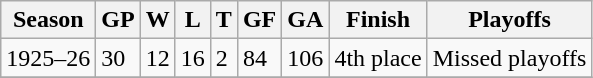<table class="wikitable">
<tr>
<th>Season</th>
<th>GP</th>
<th>W</th>
<th>L</th>
<th>T</th>
<th>GF</th>
<th>GA</th>
<th>Finish</th>
<th>Playoffs</th>
</tr>
<tr>
<td>1925–26</td>
<td>30</td>
<td>12</td>
<td>16</td>
<td>2</td>
<td>84</td>
<td>106</td>
<td>4th place</td>
<td>Missed playoffs</td>
</tr>
<tr>
</tr>
</table>
